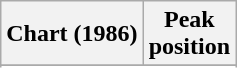<table class="wikitable sortable plainrowheaders" style="text-align:center">
<tr>
<th>Chart (1986)</th>
<th>Peak<br>position</th>
</tr>
<tr>
</tr>
<tr>
</tr>
<tr>
</tr>
<tr>
</tr>
</table>
